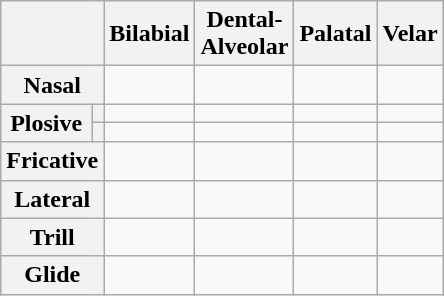<table class="wikitable" style="text-align:center;">
<tr>
<th colspan=2></th>
<th>Bilabial</th>
<th>Dental-<br>Alveolar</th>
<th>Palatal</th>
<th>Velar</th>
</tr>
<tr>
<th colspan=2>Nasal</th>
<td></td>
<td></td>
<td></td>
<td></td>
</tr>
<tr>
<th rowspan=2>Plosive</th>
<th></th>
<td></td>
<td></td>
<td></td>
<td></td>
</tr>
<tr>
<th></th>
<td></td>
<td></td>
<td></td>
<td></td>
</tr>
<tr>
<th colspan=2>Fricative</th>
<td></td>
<td></td>
<td></td>
<td></td>
</tr>
<tr>
<th colspan=2>Lateral</th>
<td></td>
<td></td>
<td></td>
<td></td>
</tr>
<tr>
<th colspan=2>Trill</th>
<td></td>
<td></td>
<td></td>
<td></td>
</tr>
<tr>
<th colspan=2>Glide</th>
<td></td>
<td></td>
<td></td>
<td></td>
</tr>
</table>
